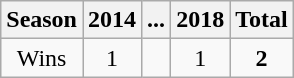<table class="wikitable">
<tr>
<th>Season</th>
<th>2014</th>
<th>...</th>
<th>2018</th>
<th><strong>Total</strong></th>
</tr>
<tr align="center">
<td>Wins</td>
<td>1</td>
<td></td>
<td>1</td>
<td><strong>2</strong></td>
</tr>
</table>
